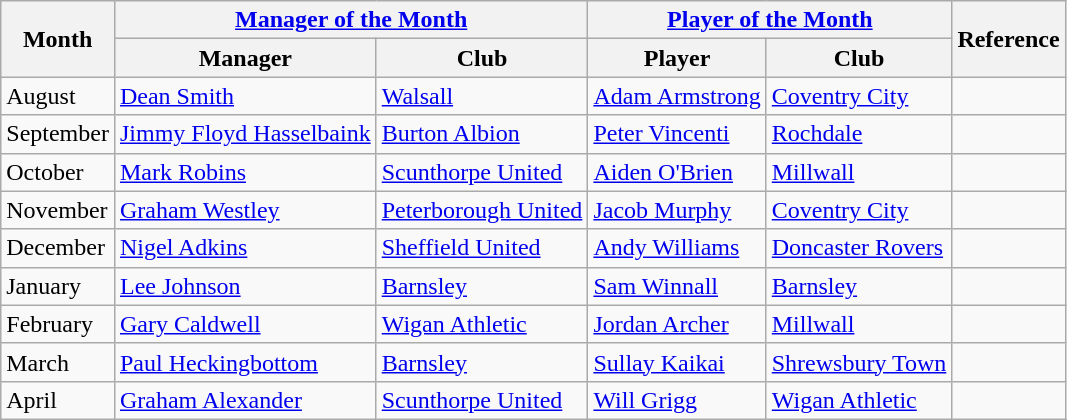<table class="wikitable">
<tr>
<th rowspan="2">Month</th>
<th colspan="2"><a href='#'>Manager of the Month</a></th>
<th colspan="2"><a href='#'>Player of the Month</a></th>
<th rowspan="2">Reference</th>
</tr>
<tr>
<th>Manager</th>
<th>Club</th>
<th>Player</th>
<th>Club</th>
</tr>
<tr>
<td>August</td>
<td><a href='#'>Dean Smith</a></td>
<td><a href='#'>Walsall</a></td>
<td><a href='#'>Adam Armstrong</a></td>
<td><a href='#'>Coventry City</a></td>
<td></td>
</tr>
<tr>
<td>September</td>
<td><a href='#'>Jimmy Floyd Hasselbaink</a></td>
<td><a href='#'>Burton Albion</a></td>
<td><a href='#'>Peter Vincenti</a></td>
<td><a href='#'>Rochdale</a></td>
<td></td>
</tr>
<tr>
<td>October</td>
<td><a href='#'>Mark Robins</a></td>
<td><a href='#'>Scunthorpe United</a></td>
<td><a href='#'>Aiden O'Brien</a></td>
<td><a href='#'>Millwall</a></td>
<td></td>
</tr>
<tr>
<td>November</td>
<td><a href='#'>Graham Westley</a></td>
<td><a href='#'>Peterborough United</a></td>
<td><a href='#'>Jacob Murphy</a></td>
<td><a href='#'>Coventry City</a></td>
<td></td>
</tr>
<tr>
<td>December</td>
<td><a href='#'>Nigel Adkins</a></td>
<td><a href='#'>Sheffield United</a></td>
<td><a href='#'>Andy Williams</a></td>
<td><a href='#'>Doncaster Rovers</a></td>
<td></td>
</tr>
<tr>
<td>January</td>
<td><a href='#'>Lee Johnson</a></td>
<td><a href='#'>Barnsley</a></td>
<td><a href='#'>Sam Winnall</a></td>
<td><a href='#'>Barnsley</a></td>
<td></td>
</tr>
<tr>
<td>February</td>
<td><a href='#'>Gary Caldwell</a></td>
<td><a href='#'>Wigan Athletic</a></td>
<td><a href='#'>Jordan Archer</a></td>
<td><a href='#'>Millwall</a></td>
<td></td>
</tr>
<tr>
<td>March</td>
<td><a href='#'>Paul Heckingbottom</a></td>
<td><a href='#'>Barnsley</a></td>
<td><a href='#'>Sullay Kaikai</a></td>
<td><a href='#'>Shrewsbury Town</a></td>
<td></td>
</tr>
<tr>
<td>April</td>
<td><a href='#'>Graham Alexander</a></td>
<td><a href='#'>Scunthorpe United</a></td>
<td><a href='#'>Will Grigg</a></td>
<td><a href='#'>Wigan Athletic</a></td>
<td></td>
</tr>
</table>
